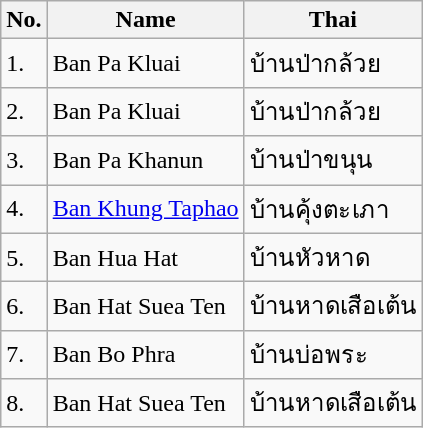<table class="wikitable sortable">
<tr>
<th>No.</th>
<th>Name</th>
<th>Thai</th>
</tr>
<tr>
<td>1.</td>
<td>Ban Pa Kluai</td>
<td>บ้านป่ากล้วย</td>
</tr>
<tr>
<td>2.</td>
<td>Ban Pa Kluai</td>
<td>บ้านป่ากล้วย</td>
</tr>
<tr>
<td>3.</td>
<td>Ban Pa Khanun</td>
<td>บ้านป่าขนุน</td>
</tr>
<tr>
<td>4.</td>
<td><a href='#'>Ban Khung Taphao</a></td>
<td>บ้านคุ้งตะเภา</td>
</tr>
<tr>
<td>5.</td>
<td>Ban Hua Hat</td>
<td>บ้านหัวหาด</td>
</tr>
<tr>
<td>6.</td>
<td>Ban Hat Suea Ten</td>
<td>บ้านหาดเสือเต้น</td>
</tr>
<tr>
<td>7.</td>
<td>Ban Bo Phra</td>
<td>บ้านบ่อพระ</td>
</tr>
<tr>
<td>8.</td>
<td>Ban Hat Suea Ten</td>
<td>บ้านหาดเสือเต้น</td>
</tr>
</table>
